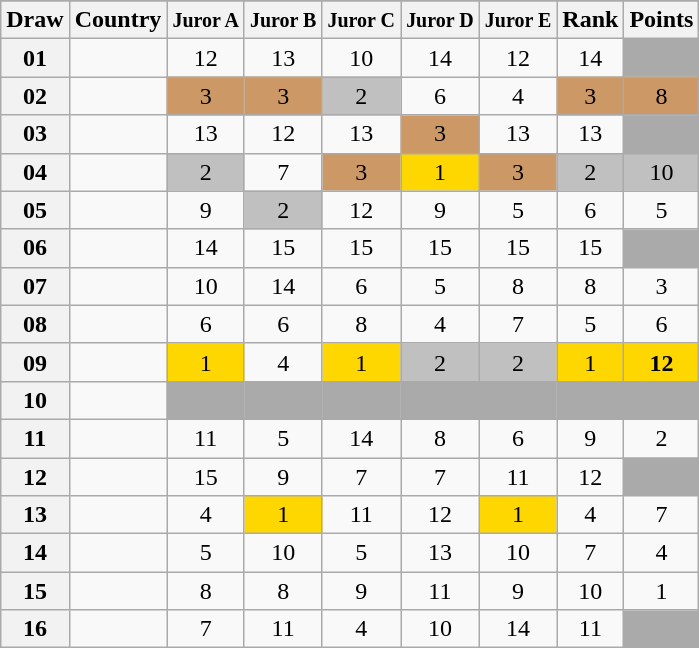<table class="sortable wikitable collapsible plainrowheaders" style="text-align:center;">
<tr>
</tr>
<tr>
<th scope="col">Draw</th>
<th scope="col">Country</th>
<th scope="col"><small>Juror A</small></th>
<th scope="col"><small>Juror B</small></th>
<th scope="col"><small>Juror C</small></th>
<th scope="col"><small>Juror D</small></th>
<th scope="col"><small>Juror E</small></th>
<th scope="col">Rank</th>
<th scope="col">Points</th>
</tr>
<tr>
<th scope="row" style="text-align:center;">01</th>
<td style="text-align:left;"></td>
<td>12</td>
<td>13</td>
<td>10</td>
<td>14</td>
<td>12</td>
<td>14</td>
<td style="background:#AAAAAA;"></td>
</tr>
<tr>
<th scope="row" style="text-align:center;">02</th>
<td style="text-align:left;"></td>
<td style="background:#CC9966;">3</td>
<td style="background:#CC9966;">3</td>
<td style="background:silver;">2</td>
<td>6</td>
<td>4</td>
<td style="background:#CC9966;">3</td>
<td style="background:#CC9966;">8</td>
</tr>
<tr>
<th scope="row" style="text-align:center;">03</th>
<td style="text-align:left;"></td>
<td>13</td>
<td>12</td>
<td>13</td>
<td style="background:#CC9966;">3</td>
<td>13</td>
<td>13</td>
<td style="background:#AAAAAA;"></td>
</tr>
<tr>
<th scope="row" style="text-align:center;">04</th>
<td style="text-align:left;"></td>
<td style="background:silver;">2</td>
<td>7</td>
<td style="background:#CC9966;">3</td>
<td style="background:gold;">1</td>
<td style="background:#CC9966;">3</td>
<td style="background:silver;">2</td>
<td style="background:silver;">10</td>
</tr>
<tr>
<th scope="row" style="text-align:center;">05</th>
<td style="text-align:left;"></td>
<td>9</td>
<td style="background:silver;">2</td>
<td>12</td>
<td>9</td>
<td>5</td>
<td>6</td>
<td>5</td>
</tr>
<tr>
<th scope="row" style="text-align:center;">06</th>
<td style="text-align:left;"></td>
<td>14</td>
<td>15</td>
<td>15</td>
<td>15</td>
<td>15</td>
<td>15</td>
<td style="background:#AAAAAA;"></td>
</tr>
<tr>
<th scope="row" style="text-align:center;">07</th>
<td style="text-align:left;"></td>
<td>10</td>
<td>14</td>
<td>6</td>
<td>5</td>
<td>8</td>
<td>8</td>
<td>3</td>
</tr>
<tr>
<th scope="row" style="text-align:center;">08</th>
<td style="text-align:left;"></td>
<td>6</td>
<td>6</td>
<td>8</td>
<td>4</td>
<td>7</td>
<td>5</td>
<td>6</td>
</tr>
<tr>
<th scope="row" style="text-align:center;">09</th>
<td style="text-align:left;"></td>
<td style="background:gold;">1</td>
<td>4</td>
<td style="background:gold;">1</td>
<td style="background:silver;">2</td>
<td style="background:silver;">2</td>
<td style="background:gold;">1</td>
<td style="background:gold;"><strong>12</strong></td>
</tr>
<tr class="sortbottom">
<th scope="row" style="text-align:center;">10</th>
<td style="text-align:left;"></td>
<td style="background:#AAAAAA;"></td>
<td style="background:#AAAAAA;"></td>
<td style="background:#AAAAAA;"></td>
<td style="background:#AAAAAA;"></td>
<td style="background:#AAAAAA;"></td>
<td style="background:#AAAAAA;"></td>
<td style="background:#AAAAAA;"></td>
</tr>
<tr>
<th scope="row" style="text-align:center;">11</th>
<td style="text-align:left;"></td>
<td>11</td>
<td>5</td>
<td>14</td>
<td>8</td>
<td>6</td>
<td>9</td>
<td>2</td>
</tr>
<tr>
<th scope="row" style="text-align:center;">12</th>
<td style="text-align:left;"></td>
<td>15</td>
<td>9</td>
<td>7</td>
<td>7</td>
<td>11</td>
<td>12</td>
<td style="background:#AAAAAA;"></td>
</tr>
<tr>
<th scope="row" style="text-align:center;">13</th>
<td style="text-align:left;"></td>
<td>4</td>
<td style="background:gold;">1</td>
<td>11</td>
<td>12</td>
<td style="background:gold;">1</td>
<td>4</td>
<td>7</td>
</tr>
<tr>
<th scope="row" style="text-align:center;">14</th>
<td style="text-align:left;"></td>
<td>5</td>
<td>10</td>
<td>5</td>
<td>13</td>
<td>10</td>
<td>7</td>
<td>4</td>
</tr>
<tr>
<th scope="row" style="text-align:center;">15</th>
<td style="text-align:left;"></td>
<td>8</td>
<td>8</td>
<td>9</td>
<td>11</td>
<td>9</td>
<td>10</td>
<td>1</td>
</tr>
<tr>
<th scope="row" style="text-align:center;">16</th>
<td style="text-align:left;"></td>
<td>7</td>
<td>11</td>
<td>4</td>
<td>10</td>
<td>14</td>
<td>11</td>
<td style="background:#AAAAAA;"></td>
</tr>
</table>
